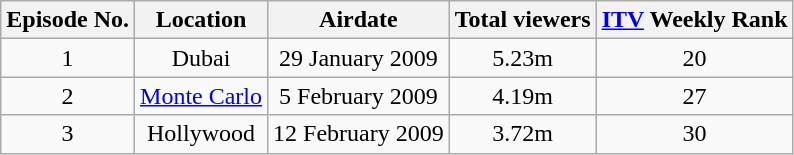<table class="wikitable" style="text-align:center;">
<tr>
<th>Episode No.</th>
<th>Location</th>
<th>Airdate</th>
<th>Total viewers</th>
<th><a href='#'>ITV</a> Weekly Rank</th>
</tr>
<tr>
<td>1</td>
<td>Dubai</td>
<td>29 January 2009</td>
<td>5.23m</td>
<td>20</td>
</tr>
<tr>
<td>2</td>
<td><a href='#'>Monte Carlo</a></td>
<td>5 February 2009</td>
<td>4.19m</td>
<td>27</td>
</tr>
<tr>
<td>3</td>
<td>Hollywood</td>
<td>12 February 2009</td>
<td>3.72m</td>
<td>30</td>
</tr>
</table>
